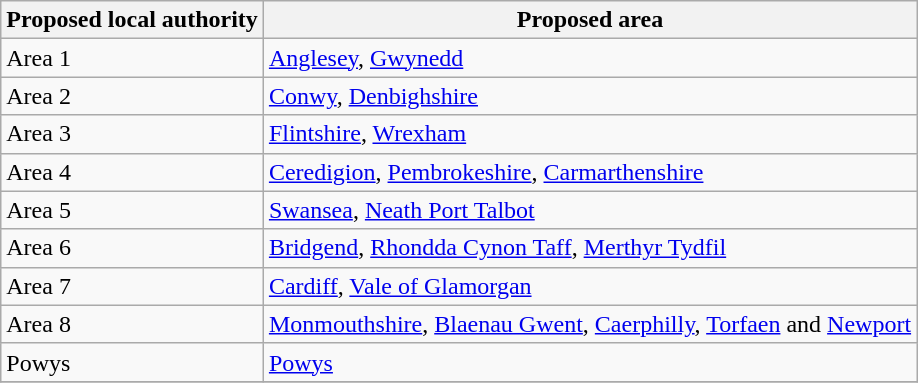<table class="wikitable">
<tr>
<th>Proposed local authority</th>
<th>Proposed area</th>
</tr>
<tr>
<td>Area 1</td>
<td><a href='#'>Anglesey</a>, <a href='#'>Gwynedd</a></td>
</tr>
<tr>
<td>Area 2</td>
<td><a href='#'>Conwy</a>, <a href='#'>Denbighshire</a></td>
</tr>
<tr>
<td>Area 3</td>
<td><a href='#'>Flintshire</a>, <a href='#'>Wrexham</a></td>
</tr>
<tr>
<td>Area 4</td>
<td><a href='#'>Ceredigion</a>, <a href='#'>Pembrokeshire</a>, <a href='#'>Carmarthenshire</a></td>
</tr>
<tr>
<td>Area 5</td>
<td><a href='#'>Swansea</a>, <a href='#'>Neath Port Talbot</a></td>
</tr>
<tr>
<td>Area 6</td>
<td><a href='#'>Bridgend</a>, <a href='#'>Rhondda Cynon Taff</a>, <a href='#'>Merthyr Tydfil</a></td>
</tr>
<tr>
<td>Area 7</td>
<td><a href='#'>Cardiff</a>, <a href='#'>Vale of Glamorgan</a></td>
</tr>
<tr>
<td>Area 8</td>
<td><a href='#'>Monmouthshire</a>, <a href='#'>Blaenau Gwent</a>, <a href='#'>Caerphilly</a>, <a href='#'>Torfaen</a> and <a href='#'>Newport</a></td>
</tr>
<tr>
<td>Powys</td>
<td><a href='#'>Powys</a></td>
</tr>
<tr>
</tr>
</table>
